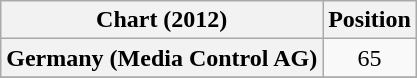<table class="wikitable sortable plainrowheaders" style="text-align:center;">
<tr>
<th>Chart (2012)</th>
<th>Position</th>
</tr>
<tr>
<th scope="row">Germany (Media Control AG)</th>
<td style="text-align:center;">65</td>
</tr>
<tr>
</tr>
</table>
